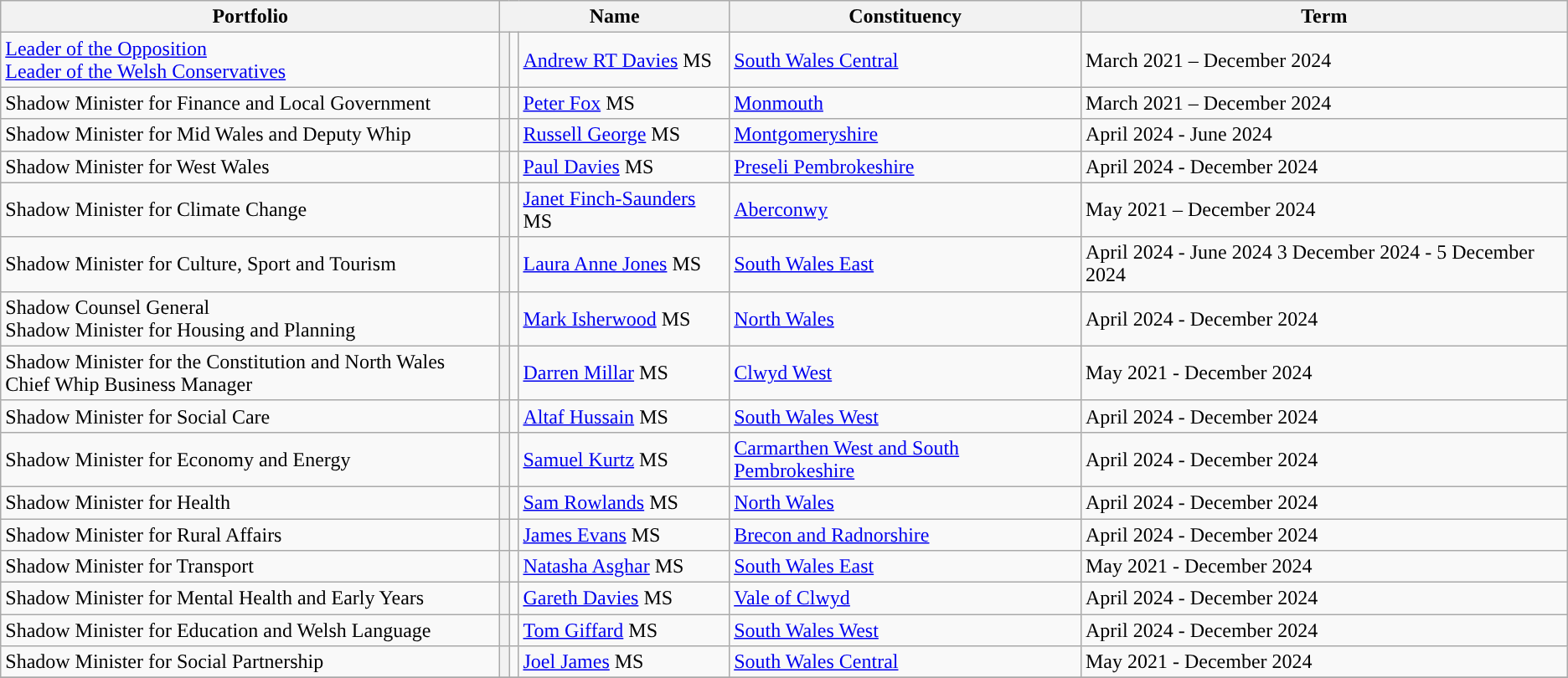<table class="wikitable">
<tr>
<th style="width: 390px">Portfolio</th>
<th colspan="3">Name</th>
<th>Constituency</th>
<th>Term</th>
</tr>
<tr>
<td><a href='#'>Leader of the Opposition</a><br><a href='#'>Leader of the Welsh Conservatives</a></td>
<th style="background-color: "></th>
<td></td>
<td><a href='#'>Andrew RT Davies</a> MS</td>
<td><a href='#'>South Wales Central</a></td>
<td>March 2021 – December 2024</td>
</tr>
<tr>
<td>Shadow Minister for Finance and Local Government</td>
<th style="background-color: "></th>
<td></td>
<td><a href='#'>Peter Fox</a> MS</td>
<td><a href='#'>Monmouth</a></td>
<td>March 2021 – December 2024</td>
</tr>
<tr>
<td>Shadow Minister for Mid Wales and Deputy Whip</td>
<th style="background-color: "></th>
<td></td>
<td><a href='#'>Russell George</a> MS</td>
<td><a href='#'>Montgomeryshire</a></td>
<td>April 2024 - June 2024</td>
</tr>
<tr>
<td>Shadow Minister for West Wales</td>
<th style="background-color: "></th>
<td></td>
<td><a href='#'>Paul Davies</a> MS</td>
<td><a href='#'>Preseli Pembrokeshire</a></td>
<td>April 2024 - December 2024</td>
</tr>
<tr>
<td>Shadow Minister for Climate Change</td>
<th style="background-color: "></th>
<td></td>
<td><a href='#'>Janet Finch-Saunders</a> MS</td>
<td><a href='#'>Aberconwy</a></td>
<td>May 2021 – December 2024</td>
</tr>
<tr>
<td>Shadow Minister for Culture, Sport and Tourism</td>
<th style="background-color: "></th>
<td></td>
<td><a href='#'>Laura Anne Jones</a> MS</td>
<td><a href='#'>South Wales East</a></td>
<td>April 2024 - June 2024 3 December 2024 - 5 December 2024</td>
</tr>
<tr>
<td>Shadow Counsel General<br>Shadow Minister for Housing and Planning</td>
<th style="background-color: "></th>
<td></td>
<td><a href='#'>Mark Isherwood</a> MS</td>
<td><a href='#'>North Wales</a></td>
<td>April 2024 - December 2024</td>
</tr>
<tr>
<td>Shadow Minister for the Constitution and North Wales<br>Chief Whip
Business Manager</td>
<th style="background-color: "></th>
<td></td>
<td><a href='#'>Darren Millar</a> MS</td>
<td><a href='#'>Clwyd West</a></td>
<td>May 2021 - December 2024</td>
</tr>
<tr>
<td>Shadow Minister for Social Care</td>
<th style="background-color: "></th>
<td></td>
<td><a href='#'>Altaf Hussain</a> MS</td>
<td><a href='#'>South Wales West</a></td>
<td>April 2024 - December 2024</td>
</tr>
<tr>
<td>Shadow Minister for Economy and Energy</td>
<th style="background-color: "></th>
<td></td>
<td><a href='#'>Samuel Kurtz</a> MS</td>
<td><a href='#'>Carmarthen West and South Pembrokeshire</a></td>
<td>April 2024 - December 2024</td>
</tr>
<tr>
<td>Shadow Minister for Health</td>
<th style="background-color: "></th>
<td></td>
<td><a href='#'>Sam Rowlands</a> MS</td>
<td><a href='#'>North Wales</a></td>
<td>April 2024 - December 2024</td>
</tr>
<tr>
<td>Shadow Minister for Rural Affairs</td>
<th style="background-color: "></th>
<td></td>
<td><a href='#'>James Evans</a> MS</td>
<td><a href='#'>Brecon and Radnorshire</a></td>
<td>April 2024 - December 2024</td>
</tr>
<tr>
<td>Shadow Minister for Transport</td>
<th style="background-color: "></th>
<td></td>
<td><a href='#'>Natasha Asghar</a> MS</td>
<td><a href='#'>South Wales East</a></td>
<td>May 2021 - December 2024</td>
</tr>
<tr>
<td>Shadow Minister for Mental Health and Early Years</td>
<th style="background-color: "></th>
<td></td>
<td><a href='#'>Gareth Davies</a> MS</td>
<td><a href='#'>Vale of Clwyd</a></td>
<td>April 2024 - December 2024</td>
</tr>
<tr>
<td>Shadow Minister for Education and Welsh Language</td>
<th style="background-color: "></th>
<td></td>
<td><a href='#'>Tom Giffard</a> MS</td>
<td><a href='#'>South Wales West</a></td>
<td>April 2024 - December 2024</td>
</tr>
<tr>
<td>Shadow Minister for Social Partnership</td>
<th style="background-color: "></th>
<td></td>
<td><a href='#'>Joel James</a> MS</td>
<td><a href='#'>South Wales Central</a></td>
<td>May 2021 - December 2024</td>
</tr>
<tr>
</tr>
</table>
